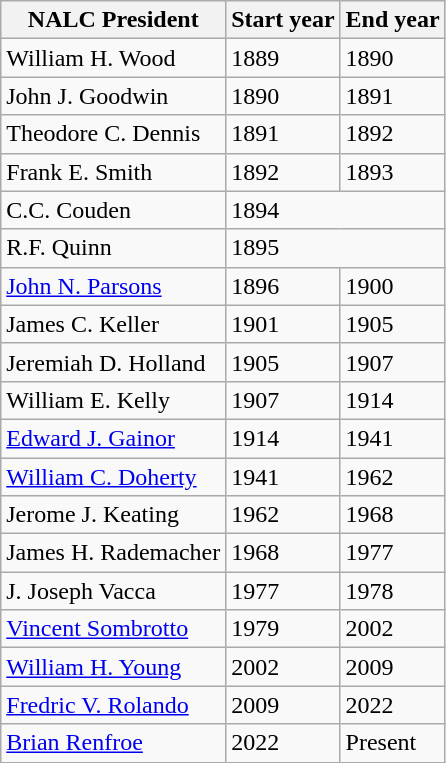<table class="wikitable">
<tr>
<th>NALC President</th>
<th>Start year</th>
<th>End year</th>
</tr>
<tr>
<td>William H. Wood</td>
<td>1889</td>
<td>1890</td>
</tr>
<tr>
<td>John J. Goodwin</td>
<td>1890</td>
<td>1891</td>
</tr>
<tr>
<td>Theodore C. Dennis</td>
<td>1891</td>
<td>1892</td>
</tr>
<tr>
<td>Frank E. Smith</td>
<td>1892</td>
<td>1893</td>
</tr>
<tr>
<td>C.C. Couden</td>
<td colspan=2>1894</td>
</tr>
<tr>
<td>R.F. Quinn</td>
<td colspan=2>1895</td>
</tr>
<tr>
<td><a href='#'>John N. Parsons</a></td>
<td>1896</td>
<td>1900</td>
</tr>
<tr>
<td>James C. Keller</td>
<td>1901</td>
<td>1905</td>
</tr>
<tr>
<td>Jeremiah D. Holland</td>
<td>1905</td>
<td>1907</td>
</tr>
<tr>
<td>William E. Kelly</td>
<td>1907</td>
<td>1914</td>
</tr>
<tr>
<td><a href='#'>Edward J. Gainor</a></td>
<td>1914</td>
<td>1941</td>
</tr>
<tr>
<td><a href='#'>William C. Doherty</a></td>
<td>1941</td>
<td>1962</td>
</tr>
<tr>
<td>Jerome J. Keating</td>
<td>1962</td>
<td>1968</td>
</tr>
<tr>
<td>James H. Rademacher</td>
<td>1968</td>
<td>1977</td>
</tr>
<tr>
<td>J. Joseph Vacca</td>
<td>1977</td>
<td>1978</td>
</tr>
<tr>
<td><a href='#'>Vincent Sombrotto</a></td>
<td>1979</td>
<td>2002</td>
</tr>
<tr>
<td><a href='#'>William H. Young</a></td>
<td>2002</td>
<td>2009</td>
</tr>
<tr>
<td><a href='#'>Fredric V. Rolando</a></td>
<td>2009</td>
<td>2022</td>
</tr>
<tr>
<td><a href='#'>Brian Renfroe</a></td>
<td>2022</td>
<td>Present</td>
</tr>
</table>
